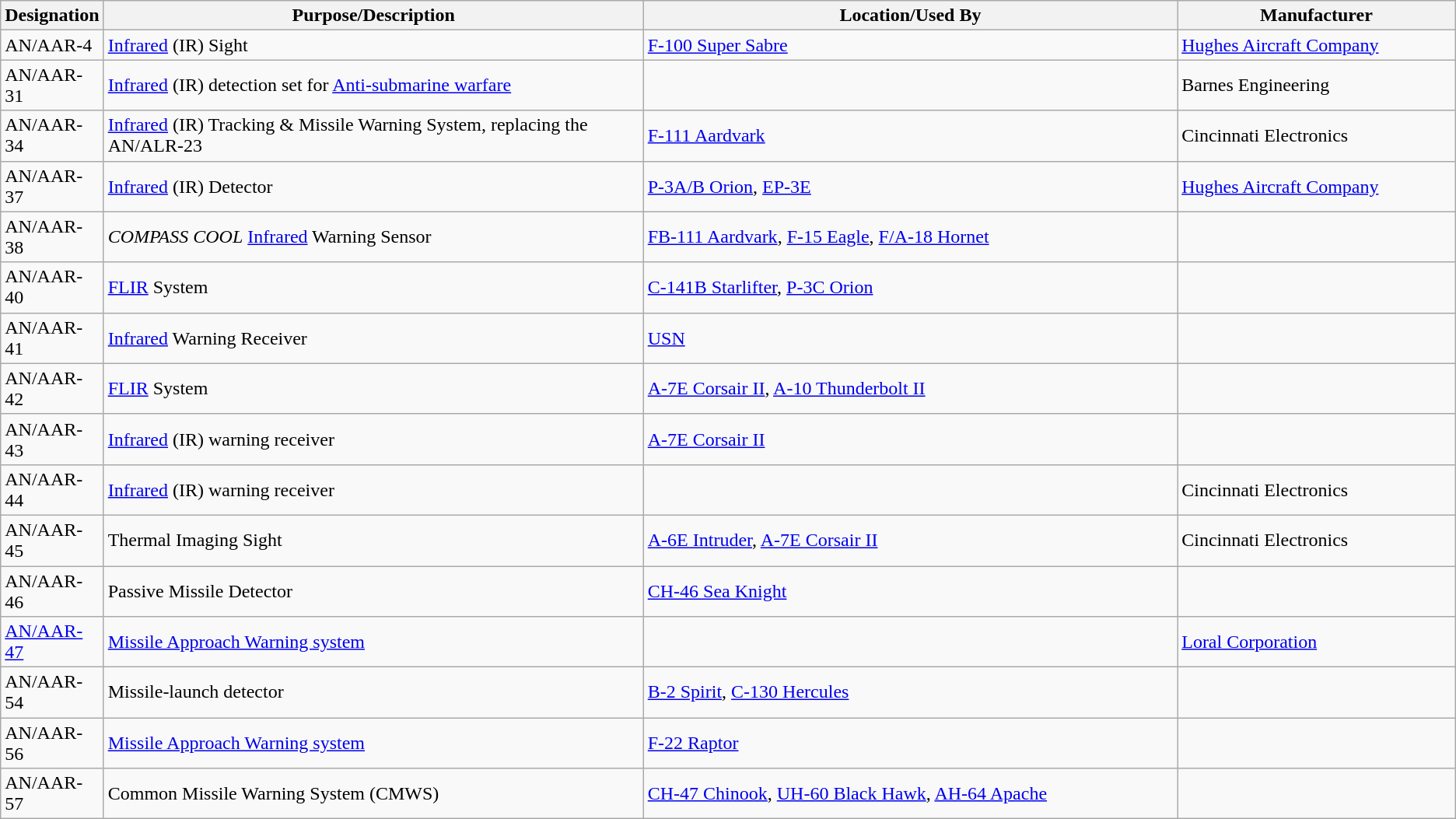<table class="wikitable sortable">
<tr>
<th scope="col">Designation</th>
<th scope="col" style="width: 500px;">Purpose/Description</th>
<th scope="col" style="width: 500px;">Location/Used By</th>
<th scope="col" style="width: 250px;">Manufacturer</th>
</tr>
<tr>
<td>AN/AAR-4</td>
<td><a href='#'>Infrared</a> (IR) Sight</td>
<td><a href='#'>F-100 Super Sabre</a></td>
<td><a href='#'>Hughes Aircraft Company</a></td>
</tr>
<tr>
<td>AN/AAR-31</td>
<td><a href='#'>Infrared</a> (IR) detection set for <a href='#'>Anti-submarine warfare</a></td>
<td></td>
<td>Barnes Engineering</td>
</tr>
<tr>
<td>AN/AAR-34</td>
<td><a href='#'>Infrared</a> (IR) Tracking & Missile Warning System, replacing the AN/ALR-23</td>
<td><a href='#'>F-111 Aardvark</a></td>
<td>Cincinnati Electronics</td>
</tr>
<tr>
<td>AN/AAR-37</td>
<td><a href='#'>Infrared</a> (IR) Detector</td>
<td><a href='#'>P-3A/B Orion</a>, <a href='#'>EP-3E</a></td>
<td><a href='#'>Hughes Aircraft Company</a></td>
</tr>
<tr>
<td>AN/AAR-38</td>
<td><em>COMPASS COOL</em> <a href='#'>Infrared</a> Warning Sensor</td>
<td><a href='#'>FB-111 Aardvark</a>, <a href='#'>F-15 Eagle</a>, <a href='#'>F/A-18 Hornet</a></td>
<td></td>
</tr>
<tr>
<td>AN/AAR-40</td>
<td><a href='#'>FLIR</a> System</td>
<td><a href='#'>C-141B Starlifter</a>, <a href='#'>P-3C Orion</a></td>
<td></td>
</tr>
<tr>
<td>AN/AAR-41</td>
<td><a href='#'>Infrared</a> Warning Receiver</td>
<td><a href='#'>USN</a></td>
<td></td>
</tr>
<tr>
<td>AN/AAR-42</td>
<td><a href='#'>FLIR</a> System</td>
<td><a href='#'>A-7E Corsair II</a>, <a href='#'>A-10 Thunderbolt II</a></td>
<td></td>
</tr>
<tr>
<td>AN/AAR-43</td>
<td><a href='#'>Infrared</a> (IR) warning receiver</td>
<td><a href='#'>A-7E Corsair II</a></td>
<td></td>
</tr>
<tr>
<td>AN/AAR-44</td>
<td><a href='#'>Infrared</a> (IR) warning receiver</td>
<td></td>
<td>Cincinnati Electronics</td>
</tr>
<tr>
<td>AN/AAR-45</td>
<td>Thermal Imaging Sight</td>
<td><a href='#'>A-6E Intruder</a>, <a href='#'>A-7E Corsair II</a></td>
<td>Cincinnati Electronics</td>
</tr>
<tr>
<td>AN/AAR-46</td>
<td>Passive Missile Detector</td>
<td><a href='#'>CH-46 Sea Knight</a></td>
<td></td>
</tr>
<tr>
<td><a href='#'>AN/AAR-47</a></td>
<td><a href='#'>Missile Approach Warning system</a></td>
<td></td>
<td><a href='#'>Loral Corporation</a></td>
</tr>
<tr>
<td>AN/AAR-54</td>
<td>Missile-launch detector</td>
<td><a href='#'>B-2 Spirit</a>, <a href='#'>C-130 Hercules</a></td>
<td></td>
</tr>
<tr>
<td>AN/AAR-56</td>
<td><a href='#'>Missile Approach Warning system</a></td>
<td><a href='#'>F-22 Raptor</a></td>
<td></td>
</tr>
<tr>
<td>AN/AAR-57</td>
<td>Common Missile Warning System (CMWS)</td>
<td><a href='#'>CH-47 Chinook</a>, <a href='#'>UH-60 Black Hawk</a>, <a href='#'>AH-64 Apache</a></td>
<td></td>
</tr>
</table>
